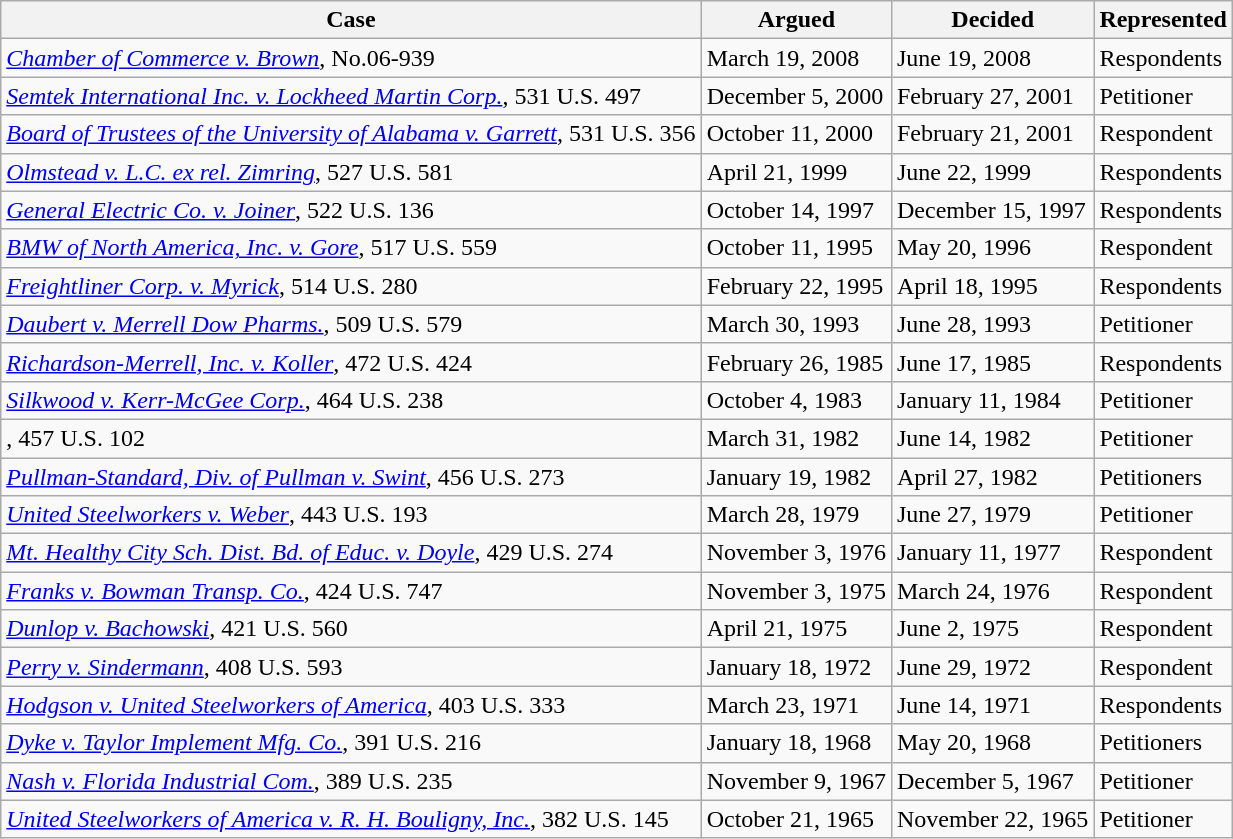<table class="wikitable">
<tr>
<th>Case</th>
<th>Argued</th>
<th>Decided</th>
<th>Represented</th>
</tr>
<tr>
<td><em><a href='#'>Chamber of Commerce v. Brown</a></em>, No.06-939</td>
<td>March 19, 2008</td>
<td>June 19, 2008</td>
<td>Respondents</td>
</tr>
<tr>
<td><em><a href='#'>Semtek International Inc. v. Lockheed Martin Corp.</a></em>, 531 U.S. 497</td>
<td>December 5, 2000</td>
<td>February 27, 2001</td>
<td>Petitioner</td>
</tr>
<tr>
<td><em><a href='#'>Board of Trustees of the University of Alabama v. Garrett</a></em>, 531 U.S. 356</td>
<td>October 11, 2000</td>
<td>February 21, 2001</td>
<td>Respondent</td>
</tr>
<tr>
<td><em><a href='#'>Olmstead v. L.C. ex rel. Zimring</a></em>, 527 U.S. 581</td>
<td>April 21, 1999</td>
<td>June 22, 1999</td>
<td>Respondents</td>
</tr>
<tr>
<td><em><a href='#'>General Electric Co. v. Joiner</a></em>, 522 U.S. 136</td>
<td>October 14, 1997</td>
<td>December 15, 1997</td>
<td>Respondents</td>
</tr>
<tr>
<td><em><a href='#'>BMW of North America, Inc. v. Gore</a></em>, 517 U.S. 559</td>
<td>October 11, 1995</td>
<td>May 20, 1996</td>
<td>Respondent</td>
</tr>
<tr>
<td><em><a href='#'>Freightliner Corp. v. Myrick</a></em>, 514 U.S. 280</td>
<td>February 22, 1995</td>
<td>April 18, 1995</td>
<td>Respondents</td>
</tr>
<tr>
<td><em><a href='#'>Daubert v. Merrell Dow Pharms.</a></em>, 509 U.S. 579</td>
<td>March 30, 1993</td>
<td>June 28, 1993</td>
<td>Petitioner</td>
</tr>
<tr>
<td><em><a href='#'>Richardson-Merrell, Inc. v. Koller</a></em>, 472 U.S. 424</td>
<td>February 26, 1985</td>
<td>June 17, 1985</td>
<td>Respondents</td>
</tr>
<tr>
<td><em><a href='#'>Silkwood v. Kerr-McGee Corp.</a></em>, 464 U.S. 238</td>
<td>October 4, 1983</td>
<td>January 11, 1984</td>
<td>Petitioner</td>
</tr>
<tr>
<td><em></em>, 457 U.S. 102</td>
<td>March 31, 1982</td>
<td>June 14, 1982</td>
<td>Petitioner</td>
</tr>
<tr>
<td><em><a href='#'>Pullman-Standard, Div. of Pullman v. Swint</a></em>, 456 U.S. 273</td>
<td>January 19, 1982</td>
<td>April 27, 1982</td>
<td>Petitioners</td>
</tr>
<tr>
<td><em><a href='#'>United Steelworkers v. Weber</a></em>, 443 U.S. 193</td>
<td>March 28, 1979</td>
<td>June 27, 1979</td>
<td>Petitioner</td>
</tr>
<tr>
<td><em><a href='#'>Mt. Healthy City Sch. Dist. Bd. of Educ. v. Doyle</a></em>, 429 U.S. 274</td>
<td>November 3, 1976</td>
<td>January 11, 1977</td>
<td>Respondent</td>
</tr>
<tr>
<td><em><a href='#'>Franks v. Bowman Transp. Co.</a></em>, 424 U.S. 747</td>
<td>November 3, 1975</td>
<td>March 24, 1976</td>
<td>Respondent</td>
</tr>
<tr>
<td><em><a href='#'>Dunlop v. Bachowski</a></em>, 421 U.S. 560</td>
<td>April 21, 1975</td>
<td>June 2, 1975</td>
<td>Respondent</td>
</tr>
<tr>
<td><em><a href='#'>Perry v. Sindermann</a></em>, 408 U.S. 593</td>
<td>January 18, 1972</td>
<td>June 29, 1972</td>
<td>Respondent</td>
</tr>
<tr>
<td><em><a href='#'>Hodgson v. United Steelworkers of America</a></em>, 403 U.S. 333</td>
<td>March 23, 1971</td>
<td>June 14, 1971</td>
<td>Respondents</td>
</tr>
<tr>
<td><em><a href='#'>Dyke v. Taylor Implement Mfg. Co.</a></em>, 391 U.S. 216</td>
<td>January 18, 1968</td>
<td>May 20, 1968</td>
<td>Petitioners</td>
</tr>
<tr>
<td><em><a href='#'>Nash v. Florida Industrial Com.</a></em>, 389 U.S. 235</td>
<td>November 9, 1967</td>
<td>December 5, 1967</td>
<td>Petitioner</td>
</tr>
<tr>
<td><em><a href='#'>United Steelworkers of America v. R. H. Bouligny, Inc.</a></em>, 382 U.S. 145</td>
<td>October 21, 1965</td>
<td>November 22, 1965</td>
<td>Petitioner</td>
</tr>
</table>
